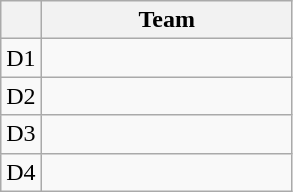<table class="wikitable" style="display:inline-table;">
<tr>
<th></th>
<th width=160>Team</th>
</tr>
<tr>
<td align=center>D1</td>
<td></td>
</tr>
<tr>
<td align=center>D2</td>
<td></td>
</tr>
<tr>
<td align=center>D3</td>
<td></td>
</tr>
<tr>
<td align=center>D4</td>
<td></td>
</tr>
</table>
